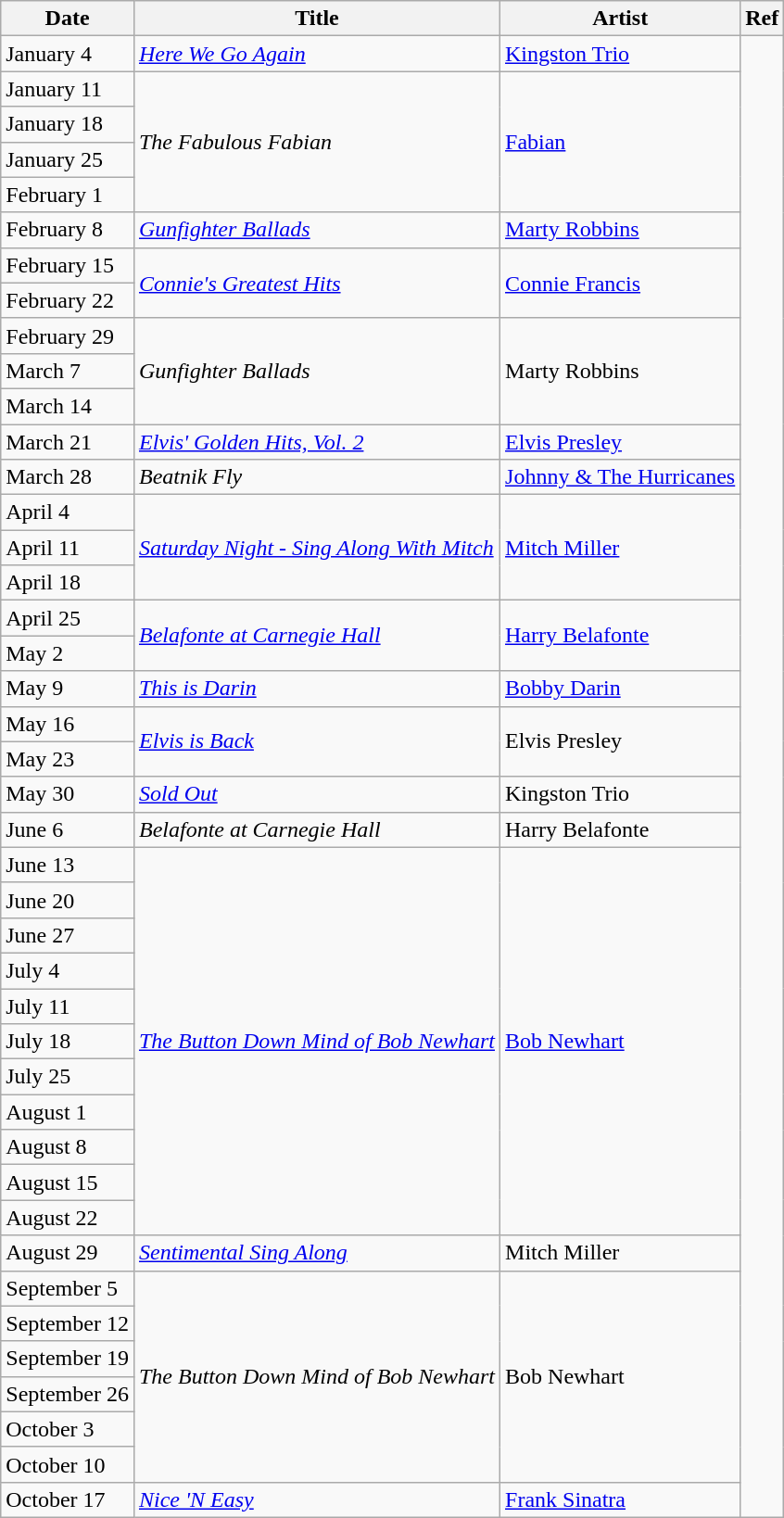<table class="wikitable sortable">
<tr>
<th>Date</th>
<th>Title</th>
<th>Artist</th>
<th>Ref</th>
</tr>
<tr>
<td>January 4</td>
<td><a href='#'><em>Here We Go Again</em></a></td>
<td><a href='#'>Kingston Trio</a></td>
<td rowspan="42"></td>
</tr>
<tr>
<td>January 11</td>
<td rowspan="4"><em>The Fabulous Fabian</em></td>
<td rowspan="4"><a href='#'>Fabian</a></td>
</tr>
<tr>
<td>January 18</td>
</tr>
<tr>
<td>January 25</td>
</tr>
<tr>
<td>February 1</td>
</tr>
<tr>
<td>February 8</td>
<td><a href='#'><em>Gunfighter Ballads</em></a></td>
<td><a href='#'>Marty Robbins</a></td>
</tr>
<tr>
<td>February 15</td>
<td rowspan="2"><em><a href='#'>Connie's Greatest Hits</a></em></td>
<td rowspan="2"><a href='#'>Connie Francis</a></td>
</tr>
<tr>
<td>February 22</td>
</tr>
<tr>
<td>February 29</td>
<td rowspan="3"><em>Gunfighter Ballads</em></td>
<td rowspan="3">Marty Robbins</td>
</tr>
<tr>
<td>March 7</td>
</tr>
<tr>
<td>March 14</td>
</tr>
<tr>
<td>March 21</td>
<td><a href='#'><em>Elvis' Golden Hits, Vol. 2</em></a></td>
<td><a href='#'>Elvis Presley</a></td>
</tr>
<tr>
<td>March 28</td>
<td><em>Beatnik Fly</em></td>
<td><a href='#'>Johnny & The Hurricanes</a></td>
</tr>
<tr>
<td>April 4</td>
<td rowspan="3"><a href='#'><em>Saturday Night - Sing Along With Mitch</em></a></td>
<td rowspan="3"><a href='#'>Mitch Miller</a></td>
</tr>
<tr>
<td>April 11</td>
</tr>
<tr>
<td>April 18</td>
</tr>
<tr>
<td>April 25</td>
<td rowspan="2"><em><a href='#'>Belafonte at Carnegie Hall</a></em></td>
<td rowspan="2"><a href='#'>Harry Belafonte</a></td>
</tr>
<tr>
<td>May 2</td>
</tr>
<tr>
<td>May 9</td>
<td><a href='#'><em>This is Darin</em></a></td>
<td><a href='#'>Bobby Darin</a></td>
</tr>
<tr>
<td>May 16</td>
<td rowspan="2"><a href='#'><em>Elvis is Back</em></a></td>
<td rowspan="2">Elvis Presley</td>
</tr>
<tr>
<td>May 23</td>
</tr>
<tr>
<td>May 30</td>
<td><a href='#'><em>Sold Out</em></a></td>
<td>Kingston Trio</td>
</tr>
<tr>
<td>June 6</td>
<td><em>Belafonte at Carnegie Hall</em></td>
<td>Harry Belafonte</td>
</tr>
<tr>
<td>June 13</td>
<td rowspan="11"><a href='#'><em>The Button Down Mind of Bob Newhart</em></a></td>
<td rowspan="11"><a href='#'>Bob Newhart</a></td>
</tr>
<tr>
<td>June 20</td>
</tr>
<tr>
<td>June 27</td>
</tr>
<tr>
<td>July 4</td>
</tr>
<tr>
<td>July 11</td>
</tr>
<tr>
<td>July 18</td>
</tr>
<tr>
<td>July 25</td>
</tr>
<tr>
<td>August 1</td>
</tr>
<tr>
<td>August 8</td>
</tr>
<tr>
<td>August 15</td>
</tr>
<tr>
<td>August 22</td>
</tr>
<tr>
<td>August 29</td>
<td><a href='#'><em>Sentimental Sing Along</em></a></td>
<td>Mitch Miller</td>
</tr>
<tr>
<td>September 5</td>
<td rowspan="6"><em>The Button Down Mind of Bob Newhart</em></td>
<td rowspan="6">Bob Newhart</td>
</tr>
<tr>
<td>September 12</td>
</tr>
<tr>
<td>September 19</td>
</tr>
<tr>
<td>September 26</td>
</tr>
<tr>
<td>October 3</td>
</tr>
<tr>
<td>October 10</td>
</tr>
<tr>
<td>October 17</td>
<td><a href='#'><em>Nice 'N Easy</em></a></td>
<td><a href='#'>Frank Sinatra</a></td>
</tr>
</table>
